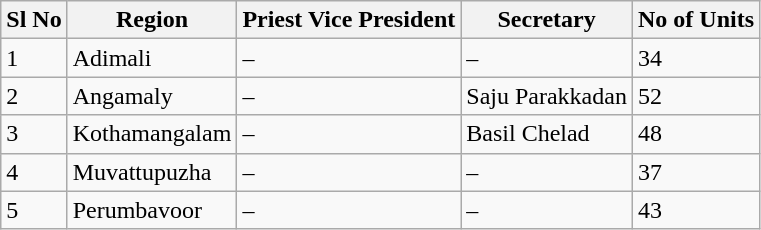<table class="wikitable">
<tr>
<th>Sl No</th>
<th>Region</th>
<th>Priest Vice President</th>
<th>Secretary</th>
<th>No of Units</th>
</tr>
<tr>
<td>1</td>
<td>Adimali</td>
<td>–</td>
<td>–</td>
<td>34</td>
</tr>
<tr>
<td>2</td>
<td>Angamaly</td>
<td>–</td>
<td>Saju Parakkadan</td>
<td>52</td>
</tr>
<tr>
<td>3</td>
<td>Kothamangalam</td>
<td>–</td>
<td>Basil Chelad</td>
<td>48</td>
</tr>
<tr>
<td>4</td>
<td>Muvattupuzha</td>
<td>–</td>
<td>–</td>
<td>37</td>
</tr>
<tr>
<td>5</td>
<td>Perumbavoor</td>
<td>–</td>
<td>–</td>
<td>43</td>
</tr>
</table>
